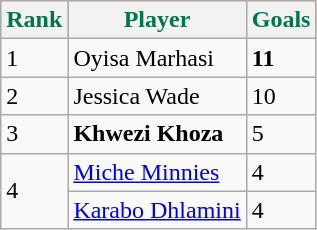<table class="wikitable sortable">
<tr style="background:#FFB81C; color:#007749;">
<th width =>Rank</th>
<th width =>Player</th>
<th width =>Goals</th>
</tr>
<tr>
<td>1</td>
<td align=centre>Oyisa Marhasi</td>
<td><strong>11</strong></td>
</tr>
<tr>
<td>2</td>
<td align=centre>Jessica Wade</td>
<td>10</td>
</tr>
<tr>
<td>3</td>
<td><strong>Khwezi Khoza</strong></td>
<td>5</td>
</tr>
<tr>
<td rowspan="2">4</td>
<td><a href='#'>Miche Minnies</a></td>
<td>4</td>
</tr>
<tr>
<td><a href='#'>Karabo Dhlamini</a></td>
<td>4</td>
</tr>
</table>
